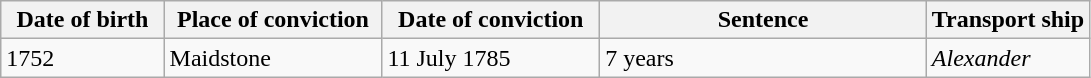<table class="wikitable sortable plainrowheaders" style="width=1024px;">
<tr>
<th style="width: 15%;">Date of birth</th>
<th style="width: 20%;">Place of conviction</th>
<th style="width: 20%;">Date of conviction</th>
<th style="width: 30%;">Sentence</th>
<th style="width: 15%;">Transport ship</th>
</tr>
<tr>
<td>1752</td>
<td>Maidstone</td>
<td>11 July 1785</td>
<td>7 years</td>
<td><em>Alexander</em></td>
</tr>
</table>
